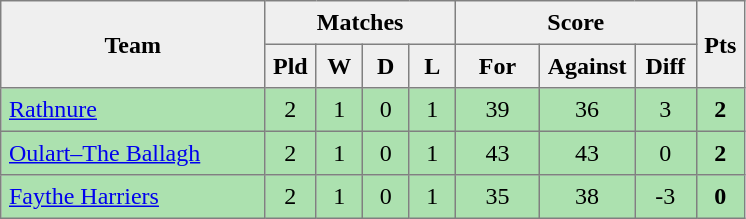<table style=border-collapse:collapse border=1 cellspacing=0 cellpadding=5>
<tr align=center bgcolor=#efefef>
<th rowspan=2 width=165>Team</th>
<th colspan=4>Matches</th>
<th colspan=3>Score</th>
<th rowspan=2width=20>Pts</th>
</tr>
<tr align=center bgcolor=#efefef>
<th width=20>Pld</th>
<th width=20>W</th>
<th width=20>D</th>
<th width=20>L</th>
<th width=45>For</th>
<th width=45>Against</th>
<th width=30>Diff</th>
</tr>
<tr align=center  style="background:#ACE1AF;">
<td style="text-align:left;"><a href='#'>Rathnure</a></td>
<td>2</td>
<td>1</td>
<td>0</td>
<td>1</td>
<td>39</td>
<td>36</td>
<td>3</td>
<td><strong>2</strong></td>
</tr>
<tr align=center  style="background:#ACE1AF;">
<td style="text-align:left;"><a href='#'>Oulart–The Ballagh</a></td>
<td>2</td>
<td>1</td>
<td>0</td>
<td>1</td>
<td>43</td>
<td>43</td>
<td>0</td>
<td><strong>2</strong></td>
</tr>
<tr align=center  style="background:#ACE1AF;">
<td style="text-align:left;"><a href='#'>Faythe Harriers</a></td>
<td>2</td>
<td>1</td>
<td>0</td>
<td>1</td>
<td>35</td>
<td>38</td>
<td>-3</td>
<td><strong>0</strong></td>
</tr>
</table>
